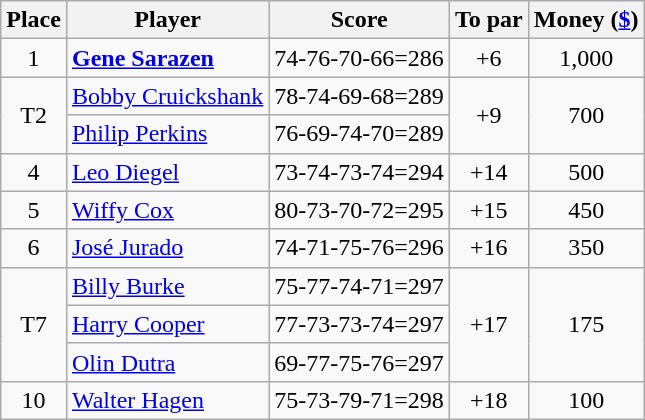<table class=wikitable>
<tr>
<th>Place</th>
<th>Player</th>
<th>Score</th>
<th>To par</th>
<th>Money (<a href='#'>$</a>)</th>
</tr>
<tr>
<td align=center>1</td>
<td> <strong><a href='#'>Gene Sarazen</a></strong></td>
<td>74-76-70-66=286</td>
<td align=center>+6</td>
<td align=center>1,000</td>
</tr>
<tr>
<td rowspan=2 align=center>T2</td>
<td> <a href='#'>Bobby Cruickshank</a></td>
<td>78-74-69-68=289</td>
<td rowspan=2 align=center>+9</td>
<td rowspan=2 align=center>700</td>
</tr>
<tr>
<td> <a href='#'>Philip Perkins</a></td>
<td>76-69-74-70=289</td>
</tr>
<tr>
<td align=center>4</td>
<td> <a href='#'>Leo Diegel</a></td>
<td>73-74-73-74=294</td>
<td align=center>+14</td>
<td align=center>500</td>
</tr>
<tr>
<td align=center>5</td>
<td> <a href='#'>Wiffy Cox</a></td>
<td>80-73-70-72=295</td>
<td align=center>+15</td>
<td align=center>450</td>
</tr>
<tr>
<td align=center>6</td>
<td> <a href='#'>José Jurado</a></td>
<td>74-71-75-76=296</td>
<td align=center>+16</td>
<td align=center>350</td>
</tr>
<tr>
<td rowspan=3 align=center>T7</td>
<td> <a href='#'>Billy Burke</a></td>
<td>75-77-74-71=297</td>
<td rowspan=3 align=center>+17</td>
<td rowspan=3 align=center>175</td>
</tr>
<tr>
<td> <a href='#'>Harry Cooper</a></td>
<td>77-73-73-74=297</td>
</tr>
<tr>
<td> <a href='#'>Olin Dutra</a></td>
<td>69-77-75-76=297</td>
</tr>
<tr>
<td align=center>10</td>
<td> <a href='#'>Walter Hagen</a></td>
<td>75-73-79-71=298</td>
<td align=center>+18</td>
<td align=center>100</td>
</tr>
</table>
